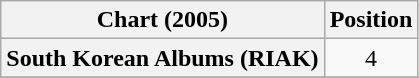<table class="wikitable plainrowheaders">
<tr>
<th>Chart (2005)</th>
<th>Position</th>
</tr>
<tr>
<th scope="row">South Korean Albums (RIAK)</th>
<td style="text-align:center;">4</td>
</tr>
<tr>
</tr>
</table>
